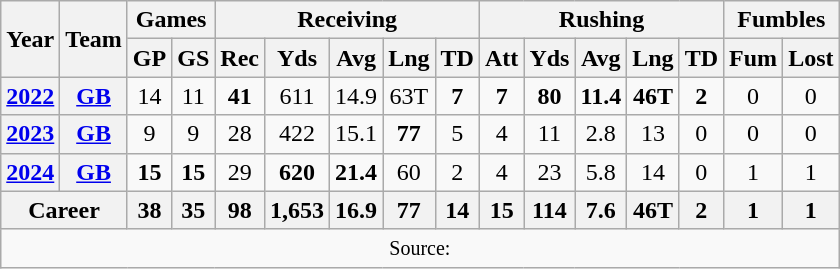<table class="wikitable" style="text-align: center;">
<tr>
<th rowspan="2">Year</th>
<th rowspan="2">Team</th>
<th colspan="2">Games</th>
<th colspan="5">Receiving</th>
<th colspan="5">Rushing</th>
<th colspan="2">Fumbles</th>
</tr>
<tr>
<th>GP</th>
<th>GS</th>
<th>Rec</th>
<th>Yds</th>
<th>Avg</th>
<th>Lng</th>
<th>TD</th>
<th>Att</th>
<th>Yds</th>
<th>Avg</th>
<th>Lng</th>
<th>TD</th>
<th>Fum</th>
<th>Lost</th>
</tr>
<tr>
<th><a href='#'>2022</a></th>
<th><a href='#'>GB</a></th>
<td>14</td>
<td>11</td>
<td><strong>41</strong></td>
<td>611</td>
<td>14.9</td>
<td>63T</td>
<td><strong>7</strong></td>
<td><strong>7</strong></td>
<td><strong>80</strong></td>
<td><strong>11.4</strong></td>
<td><strong>46T</strong></td>
<td><strong>2</strong></td>
<td>0</td>
<td>0</td>
</tr>
<tr>
<th><a href='#'>2023</a></th>
<th><a href='#'>GB</a></th>
<td>9</td>
<td>9</td>
<td>28</td>
<td>422</td>
<td>15.1</td>
<td><strong>77</strong></td>
<td>5</td>
<td>4</td>
<td>11</td>
<td>2.8</td>
<td>13</td>
<td>0</td>
<td>0</td>
<td>0</td>
</tr>
<tr>
<th><a href='#'>2024</a></th>
<th><a href='#'>GB</a></th>
<td><strong>15</strong></td>
<td><strong>15</strong></td>
<td>29</td>
<td><strong>620</strong></td>
<td><strong>21.4</strong></td>
<td>60</td>
<td>2</td>
<td>4</td>
<td>23</td>
<td>5.8</td>
<td>14</td>
<td>0</td>
<td>1</td>
<td>1</td>
</tr>
<tr>
<th colspan="2">Career</th>
<th>38</th>
<th>35</th>
<th>98</th>
<th>1,653</th>
<th>16.9</th>
<th>77</th>
<th>14</th>
<th>15</th>
<th>114</th>
<th>7.6</th>
<th>46T</th>
<th>2</th>
<th>1</th>
<th>1</th>
</tr>
<tr>
<td colspan="16"><small>Source: </small></td>
</tr>
</table>
